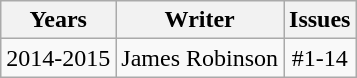<table class="wikitable">
<tr>
<th>Years</th>
<th>Writer</th>
<th>Issues</th>
</tr>
<tr>
<td align="center">2014-2015</td>
<td align="center">James Robinson</td>
<td align="center">#1-14</td>
</tr>
</table>
